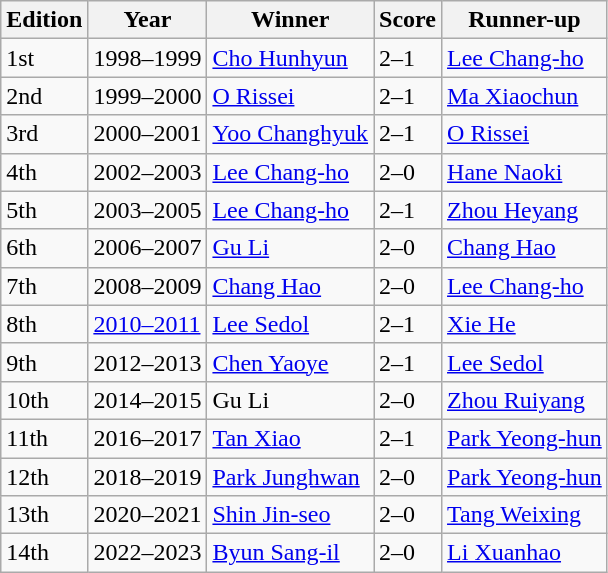<table class="wikitable" style="text-align: left;">
<tr>
<th>Edition</th>
<th>Year</th>
<th>Winner</th>
<th>Score</th>
<th>Runner-up</th>
</tr>
<tr>
<td>1st</td>
<td>1998–1999</td>
<td> <a href='#'>Cho Hunhyun</a></td>
<td>2–1</td>
<td> <a href='#'>Lee Chang-ho</a></td>
</tr>
<tr>
<td>2nd</td>
<td>1999–2000</td>
<td> <a href='#'>O Rissei</a></td>
<td>2–1</td>
<td> <a href='#'>Ma Xiaochun</a></td>
</tr>
<tr>
<td>3rd</td>
<td>2000–2001</td>
<td> <a href='#'>Yoo Changhyuk</a></td>
<td>2–1</td>
<td> <a href='#'>O Rissei</a></td>
</tr>
<tr>
<td>4th</td>
<td>2002–2003</td>
<td> <a href='#'>Lee Chang-ho</a></td>
<td>2–0</td>
<td> <a href='#'>Hane Naoki</a></td>
</tr>
<tr>
<td>5th</td>
<td>2003–2005</td>
<td> <a href='#'>Lee Chang-ho</a></td>
<td>2–1</td>
<td> <a href='#'>Zhou Heyang</a></td>
</tr>
<tr>
<td>6th</td>
<td>2006–2007</td>
<td> <a href='#'>Gu Li</a></td>
<td>2–0</td>
<td> <a href='#'>Chang Hao</a></td>
</tr>
<tr>
<td>7th</td>
<td>2008–2009</td>
<td> <a href='#'>Chang Hao</a></td>
<td>2–0</td>
<td> <a href='#'>Lee Chang-ho</a></td>
</tr>
<tr>
<td>8th</td>
<td><a href='#'>2010–2011</a></td>
<td> <a href='#'>Lee Sedol</a></td>
<td>2–1</td>
<td> <a href='#'>Xie He</a></td>
</tr>
<tr>
<td>9th</td>
<td>2012–2013</td>
<td> <a href='#'>Chen Yaoye</a></td>
<td>2–1</td>
<td> <a href='#'>Lee Sedol</a></td>
</tr>
<tr>
<td>10th</td>
<td>2014–2015</td>
<td> Gu Li</td>
<td>2–0</td>
<td> <a href='#'>Zhou Ruiyang</a></td>
</tr>
<tr>
<td>11th</td>
<td>2016–2017</td>
<td> <a href='#'>Tan Xiao</a></td>
<td>2–1</td>
<td> <a href='#'>Park Yeong-hun</a></td>
</tr>
<tr>
<td>12th</td>
<td>2018–2019</td>
<td> <a href='#'>Park Junghwan</a></td>
<td>2–0</td>
<td> <a href='#'>Park Yeong-hun</a></td>
</tr>
<tr>
<td>13th</td>
<td>2020–2021</td>
<td> <a href='#'>Shin Jin-seo</a></td>
<td>2–0</td>
<td> <a href='#'>Tang Weixing</a></td>
</tr>
<tr>
<td>14th</td>
<td>2022–2023</td>
<td> <a href='#'>Byun Sang-il</a></td>
<td>2–0</td>
<td> <a href='#'>Li Xuanhao</a></td>
</tr>
</table>
